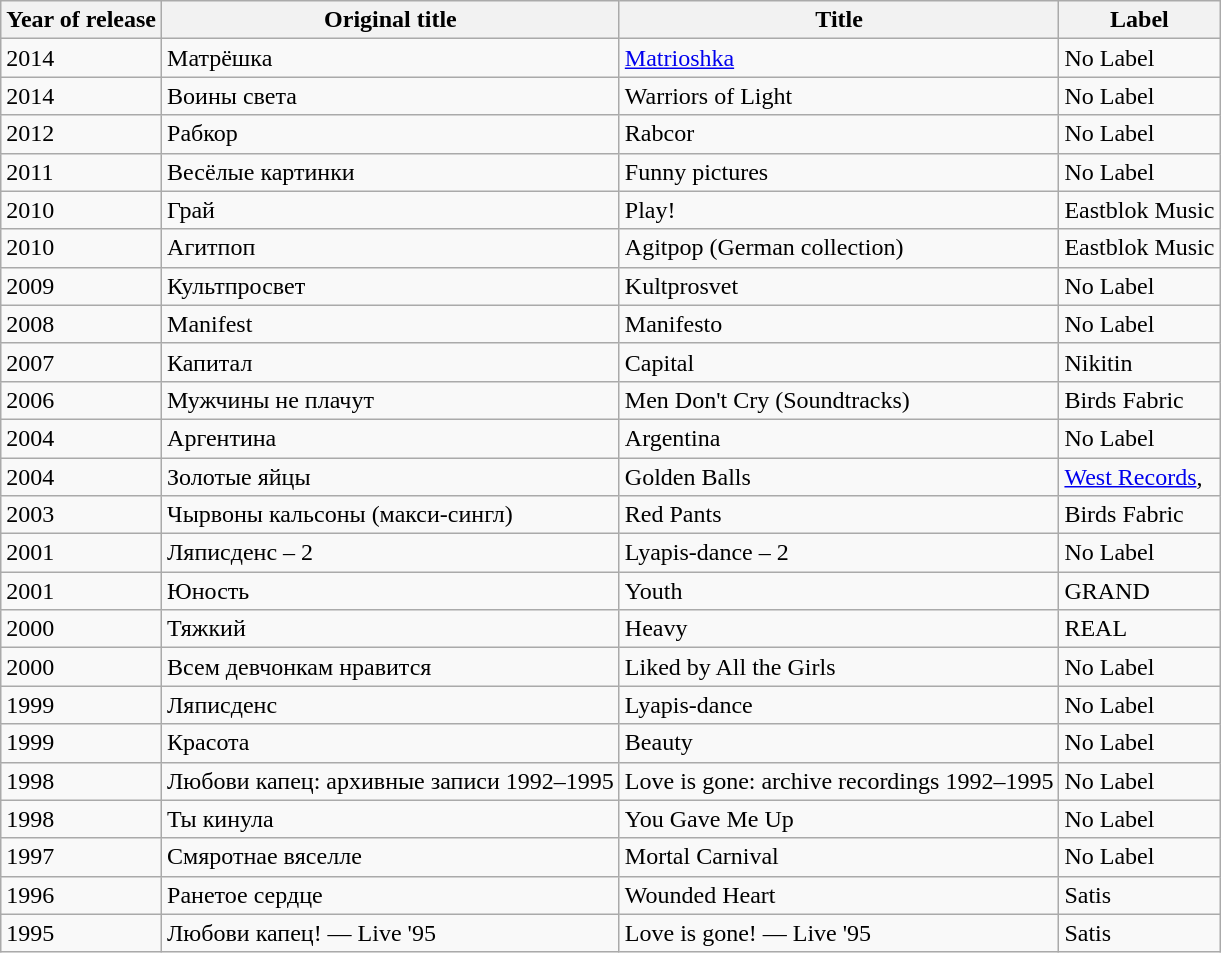<table class="wikitable">
<tr>
<th>Year of release</th>
<th>Original title</th>
<th>Title</th>
<th>Label</th>
</tr>
<tr>
<td>2014</td>
<td>Матрёшка</td>
<td><a href='#'>Matrioshka</a></td>
<td>No Label</td>
</tr>
<tr>
<td>2014</td>
<td>Воины света</td>
<td>Warriors of Light</td>
<td>No Label</td>
</tr>
<tr>
<td>2012</td>
<td>Рабкор</td>
<td>Rabcor</td>
<td>No Label</td>
</tr>
<tr>
<td>2011</td>
<td>Весёлые картинки</td>
<td>Funny pictures</td>
<td>No Label</td>
</tr>
<tr>
<td>2010</td>
<td>Грай</td>
<td>Play!</td>
<td>Eastblok Music</td>
</tr>
<tr>
<td>2010</td>
<td>Агитпоп</td>
<td>Agitpop (German collection)</td>
<td>Eastblok Music</td>
</tr>
<tr>
<td>2009</td>
<td>Культпросвет</td>
<td>Kultprosvet</td>
<td>No Label</td>
</tr>
<tr>
<td>2008</td>
<td>Manifest</td>
<td>Manifesto</td>
<td>No Label</td>
</tr>
<tr>
<td>2007</td>
<td>Капитал</td>
<td>Capital</td>
<td>Nikitin</td>
</tr>
<tr>
<td>2006</td>
<td>Мужчины не плачут</td>
<td>Men Don't Cry (Soundtracks)</td>
<td>Birds Fabric</td>
</tr>
<tr>
<td>2004</td>
<td>Аргентина</td>
<td>Argentina</td>
<td>No Label</td>
</tr>
<tr>
<td>2004</td>
<td>Золотые яйцы</td>
<td>Golden Balls</td>
<td><a href='#'>West Records</a>, </td>
</tr>
<tr>
<td>2003</td>
<td>Чырвоны кальсоны (макси-сингл)</td>
<td>Red Pants</td>
<td>Birds Fabric</td>
</tr>
<tr>
<td>2001</td>
<td>Ляписденс – 2</td>
<td>Lyapis-dance – 2</td>
<td>No Label</td>
</tr>
<tr>
<td>2001</td>
<td>Юность</td>
<td>Youth</td>
<td>GRAND</td>
</tr>
<tr>
<td>2000</td>
<td>Тяжкий</td>
<td>Heavy</td>
<td>REAL</td>
</tr>
<tr>
<td>2000</td>
<td>Всем девчонкам нравится</td>
<td>Liked by All the Girls</td>
<td>No Label</td>
</tr>
<tr>
<td>1999</td>
<td>Ляписденс</td>
<td>Lyapis-dance</td>
<td>No Label</td>
</tr>
<tr>
<td>1999</td>
<td>Красота</td>
<td>Beauty</td>
<td>No Label</td>
</tr>
<tr>
<td>1998</td>
<td>Любови капец: архивные записи 1992–1995</td>
<td>Love is gone: archive recordings 1992–1995</td>
<td>No Label</td>
</tr>
<tr>
<td>1998</td>
<td>Ты кинула</td>
<td>You Gave Me Up</td>
<td>No Label</td>
</tr>
<tr>
<td>1997</td>
<td>Смяротнае вяселле</td>
<td>Mortal Carnival</td>
<td>No Label</td>
</tr>
<tr>
<td>1996</td>
<td>Ранетое сердце</td>
<td>Wounded Heart</td>
<td>Satis</td>
</tr>
<tr>
<td>1995</td>
<td>Любови капец! — Live '95</td>
<td>Love is gone! — Live '95</td>
<td>Satis</td>
</tr>
</table>
